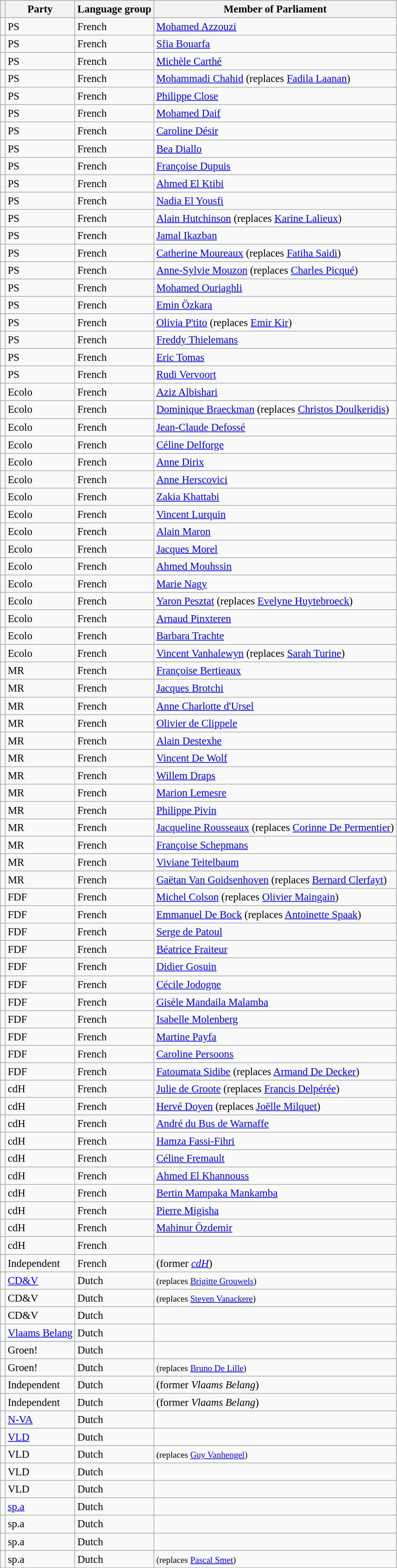<table class="sortable wikitable" style="text-align:left; font-size:95%;">
<tr>
<th></th>
<th>Party</th>
<th>Language group</th>
<th>Member of Parliament</th>
</tr>
<tr>
<td></td>
<td>PS</td>
<td>French</td>
<td><a href='#'>Mohamed Azzouzi</a></td>
</tr>
<tr>
<td></td>
<td>PS</td>
<td>French</td>
<td><a href='#'>Sfia Bouarfa</a></td>
</tr>
<tr>
<td></td>
<td>PS</td>
<td>French</td>
<td><a href='#'>Michèle Carthé</a></td>
</tr>
<tr>
<td></td>
<td>PS</td>
<td>French</td>
<td><a href='#'>Mohammadi Chahid</a> (replaces <a href='#'>Fadila Laanan</a>)</td>
</tr>
<tr>
<td></td>
<td>PS</td>
<td>French</td>
<td><a href='#'>Philippe Close</a></td>
</tr>
<tr>
<td></td>
<td>PS</td>
<td>French</td>
<td><a href='#'>Mohamed Daif</a></td>
</tr>
<tr>
<td></td>
<td>PS</td>
<td>French</td>
<td><a href='#'>Caroline Désir</a></td>
</tr>
<tr>
<td></td>
<td>PS</td>
<td>French</td>
<td><a href='#'>Bea Diallo</a></td>
</tr>
<tr>
<td></td>
<td>PS</td>
<td>French</td>
<td><a href='#'>Françoise Dupuis</a></td>
</tr>
<tr>
<td></td>
<td>PS</td>
<td>French</td>
<td><a href='#'>Ahmed El Ktibi</a></td>
</tr>
<tr>
<td></td>
<td>PS</td>
<td>French</td>
<td><a href='#'>Nadia El Yousfi</a></td>
</tr>
<tr>
<td></td>
<td>PS</td>
<td>French</td>
<td><a href='#'>Alain Hutchinson</a> (replaces <a href='#'>Karine Lalieux</a>)</td>
</tr>
<tr>
<td></td>
<td>PS</td>
<td>French</td>
<td><a href='#'>Jamal Ikazban</a></td>
</tr>
<tr>
<td></td>
<td>PS</td>
<td>French</td>
<td><a href='#'>Catherine Moureaux</a> (replaces <a href='#'>Fatiha Saidi</a>)</td>
</tr>
<tr>
<td></td>
<td>PS</td>
<td>French</td>
<td><a href='#'>Anne-Sylvie Mouzon</a> (replaces <a href='#'>Charles Picqué</a>)</td>
</tr>
<tr>
<td></td>
<td>PS</td>
<td>French</td>
<td><a href='#'>Mohamed Ouriaghli</a></td>
</tr>
<tr>
<td></td>
<td>PS</td>
<td>French</td>
<td><a href='#'>Emin Özkara</a></td>
</tr>
<tr>
<td></td>
<td>PS</td>
<td>French</td>
<td><a href='#'>Olivia P'tito</a> (replaces <a href='#'>Emir Kir</a>)</td>
</tr>
<tr>
<td></td>
<td>PS</td>
<td>French</td>
<td><a href='#'>Freddy Thielemans</a></td>
</tr>
<tr>
<td></td>
<td>PS</td>
<td>French</td>
<td><a href='#'>Eric Tomas</a></td>
</tr>
<tr>
<td></td>
<td>PS</td>
<td>French</td>
<td><a href='#'>Rudi Vervoort</a></td>
</tr>
<tr>
<td></td>
<td>Ecolo</td>
<td>French</td>
<td><a href='#'>Aziz Albishari</a></td>
</tr>
<tr>
<td></td>
<td>Ecolo</td>
<td>French</td>
<td><a href='#'>Dominique Braeckman</a> (replaces <a href='#'>Christos Doulkeridis</a>)</td>
</tr>
<tr>
<td></td>
<td>Ecolo</td>
<td>French</td>
<td><a href='#'>Jean-Claude Defossé</a></td>
</tr>
<tr>
<td></td>
<td>Ecolo</td>
<td>French</td>
<td><a href='#'>Céline Delforge</a></td>
</tr>
<tr>
<td></td>
<td>Ecolo</td>
<td>French</td>
<td><a href='#'>Anne Dirix</a></td>
</tr>
<tr>
<td></td>
<td>Ecolo</td>
<td>French</td>
<td><a href='#'>Anne Herscovici</a></td>
</tr>
<tr>
<td></td>
<td>Ecolo</td>
<td>French</td>
<td><a href='#'>Zakia Khattabi</a></td>
</tr>
<tr>
<td></td>
<td>Ecolo</td>
<td>French</td>
<td><a href='#'>Vincent Lurquin</a></td>
</tr>
<tr>
<td></td>
<td>Ecolo</td>
<td>French</td>
<td><a href='#'>Alain Maron</a></td>
</tr>
<tr>
<td></td>
<td>Ecolo</td>
<td>French</td>
<td><a href='#'>Jacques Morel</a></td>
</tr>
<tr>
<td></td>
<td>Ecolo</td>
<td>French</td>
<td><a href='#'>Ahmed Mouhssin</a></td>
</tr>
<tr>
<td></td>
<td>Ecolo</td>
<td>French</td>
<td><a href='#'>Marie Nagy</a></td>
</tr>
<tr>
<td></td>
<td>Ecolo</td>
<td>French</td>
<td><a href='#'>Yaron Pesztat</a> (replaces <a href='#'>Evelyne Huytebroeck</a>)</td>
</tr>
<tr>
<td></td>
<td>Ecolo</td>
<td>French</td>
<td><a href='#'>Arnaud Pinxteren</a></td>
</tr>
<tr>
<td></td>
<td>Ecolo</td>
<td>French</td>
<td><a href='#'>Barbara Trachte</a></td>
</tr>
<tr>
<td></td>
<td>Ecolo</td>
<td>French</td>
<td><a href='#'>Vincent Vanhalewyn</a> (replaces <a href='#'>Sarah Turine</a>)</td>
</tr>
<tr>
<td></td>
<td>MR</td>
<td>French</td>
<td><a href='#'>Françoise Bertieaux</a></td>
</tr>
<tr>
<td></td>
<td>MR</td>
<td>French</td>
<td><a href='#'>Jacques Brotchi</a></td>
</tr>
<tr>
<td></td>
<td>MR</td>
<td>French</td>
<td><a href='#'>Anne Charlotte d'Ursel</a></td>
</tr>
<tr>
<td></td>
<td>MR</td>
<td>French</td>
<td><a href='#'>Olivier de Clippele</a></td>
</tr>
<tr>
<td></td>
<td>MR</td>
<td>French</td>
<td><a href='#'>Alain Destexhe</a></td>
</tr>
<tr>
<td></td>
<td>MR</td>
<td>French</td>
<td><a href='#'>Vincent De Wolf</a></td>
</tr>
<tr>
<td></td>
<td>MR</td>
<td>French</td>
<td><a href='#'>Willem Draps</a></td>
</tr>
<tr>
<td></td>
<td>MR</td>
<td>French</td>
<td><a href='#'>Marion Lemesre</a></td>
</tr>
<tr>
<td></td>
<td>MR</td>
<td>French</td>
<td><a href='#'>Philippe Pivin</a></td>
</tr>
<tr>
<td></td>
<td>MR</td>
<td>French</td>
<td><a href='#'>Jacqueline Rousseaux</a> (replaces <a href='#'>Corinne De Permentier</a>)</td>
</tr>
<tr>
<td></td>
<td>MR</td>
<td>French</td>
<td><a href='#'>Françoise Schepmans</a></td>
</tr>
<tr>
<td></td>
<td>MR</td>
<td>French</td>
<td><a href='#'>Viviane Teitelbaum</a></td>
</tr>
<tr>
<td></td>
<td>MR</td>
<td>French</td>
<td><a href='#'>Gaëtan Van Goidsenhoven</a> (replaces <a href='#'>Bernard Clerfayt</a>)</td>
</tr>
<tr>
<td></td>
<td>FDF</td>
<td>French</td>
<td><a href='#'>Michel Colson</a> (replaces <a href='#'>Olivier Maingain</a>)</td>
</tr>
<tr>
<td></td>
<td>FDF</td>
<td>French</td>
<td><a href='#'>Emmanuel De Bock</a> (replaces <a href='#'>Antoinette Spaak</a>)</td>
</tr>
<tr>
<td></td>
<td>FDF</td>
<td>French</td>
<td><a href='#'>Serge de Patoul</a></td>
</tr>
<tr>
<td></td>
<td>FDF</td>
<td>French</td>
<td><a href='#'>Béatrice Fraiteur</a></td>
</tr>
<tr>
<td></td>
<td>FDF</td>
<td>French</td>
<td><a href='#'>Didier Gosuin</a></td>
</tr>
<tr>
<td></td>
<td>FDF</td>
<td>French</td>
<td><a href='#'>Cécile Jodogne</a></td>
</tr>
<tr>
<td></td>
<td>FDF</td>
<td>French</td>
<td><a href='#'>Gisèle Mandaila Malamba</a></td>
</tr>
<tr>
<td></td>
<td>FDF</td>
<td>French</td>
<td><a href='#'>Isabelle Molenberg</a></td>
</tr>
<tr>
<td></td>
<td>FDF</td>
<td>French</td>
<td><a href='#'>Martine Payfa</a></td>
</tr>
<tr>
<td></td>
<td>FDF</td>
<td>French</td>
<td><a href='#'>Caroline Persoons</a></td>
</tr>
<tr>
<td></td>
<td>FDF</td>
<td>French</td>
<td><a href='#'>Fatoumata Sidibe</a> (replaces <a href='#'>Armand De Decker</a>)</td>
</tr>
<tr>
<td></td>
<td>cdH</td>
<td>French</td>
<td><a href='#'>Julie de Groote</a> (replaces <a href='#'>Francis Delpérée</a>)</td>
</tr>
<tr>
<td></td>
<td>cdH</td>
<td>French</td>
<td><a href='#'>Hervé Doyen</a> (replaces <a href='#'>Joëlle Milquet</a>)</td>
</tr>
<tr>
<td></td>
<td>cdH</td>
<td>French</td>
<td><a href='#'>André du Bus de Warnaffe</a></td>
</tr>
<tr>
<td></td>
<td>cdH</td>
<td>French</td>
<td><a href='#'>Hamza Fassi-Fihri</a></td>
</tr>
<tr>
<td></td>
<td>cdH</td>
<td>French</td>
<td><a href='#'>Céline Fremault</a></td>
</tr>
<tr>
<td></td>
<td>cdH</td>
<td>French</td>
<td><a href='#'>Ahmed El Khannouss</a></td>
</tr>
<tr>
<td></td>
<td>cdH</td>
<td>French</td>
<td><a href='#'>Bertin Mampaka Mankamba</a></td>
</tr>
<tr>
<td></td>
<td>cdH</td>
<td>French</td>
<td><a href='#'>Pierre Migisha</a></td>
</tr>
<tr>
<td></td>
<td>cdH</td>
<td>French</td>
<td><a href='#'>Mahinur Özdemir</a></td>
</tr>
<tr>
<td></td>
<td>cdH</td>
<td>French</td>
<td></td>
</tr>
<tr>
<td></td>
<td>Independent</td>
<td>French</td>
<td> (former <em><a href='#'>cdH</a></em>)</td>
</tr>
<tr>
<td></td>
<td><a href='#'>CD&V</a></td>
<td>Dutch</td>
<td> <small>(replaces <a href='#'>Brigitte Grouwels</a>)</small></td>
</tr>
<tr>
<td></td>
<td>CD&V</td>
<td>Dutch</td>
<td> <small>(replaces <a href='#'>Steven Vanackere</a>)</small></td>
</tr>
<tr>
<td></td>
<td>CD&V</td>
<td>Dutch</td>
<td></td>
</tr>
<tr>
<td></td>
<td><a href='#'>Vlaams Belang</a></td>
<td>Dutch</td>
<td></td>
</tr>
<tr>
<td></td>
<td>Groen!</td>
<td>Dutch</td>
<td></td>
</tr>
<tr>
<td></td>
<td>Groen!</td>
<td>Dutch</td>
<td> <small>(replaces <a href='#'>Bruno De Lille</a>)</small></td>
</tr>
<tr>
<td></td>
<td>Independent</td>
<td>Dutch</td>
<td> (former <em>Vlaams Belang</em>)</td>
</tr>
<tr>
<td></td>
<td>Independent</td>
<td>Dutch</td>
<td> (former <em>Vlaams Belang</em>)</td>
</tr>
<tr>
<td></td>
<td><a href='#'>N-VA</a></td>
<td>Dutch</td>
<td></td>
</tr>
<tr>
<td></td>
<td><a href='#'>VLD</a></td>
<td>Dutch</td>
<td></td>
</tr>
<tr>
<td></td>
<td>VLD</td>
<td>Dutch</td>
<td> <small>(replaces <a href='#'>Guy Vanhengel</a>)</small></td>
</tr>
<tr>
<td></td>
<td>VLD</td>
<td>Dutch</td>
<td></td>
</tr>
<tr>
<td></td>
<td>VLD</td>
<td>Dutch</td>
<td></td>
</tr>
<tr>
<td></td>
<td><a href='#'>sp.a</a></td>
<td>Dutch</td>
<td></td>
</tr>
<tr>
<td></td>
<td>sp.a</td>
<td>Dutch</td>
<td></td>
</tr>
<tr>
<td></td>
<td>sp.a</td>
<td>Dutch</td>
<td></td>
</tr>
<tr>
<td></td>
<td>sp.a</td>
<td>Dutch</td>
<td> <small>(replaces <a href='#'>Pascal Smet</a>)</small></td>
</tr>
</table>
